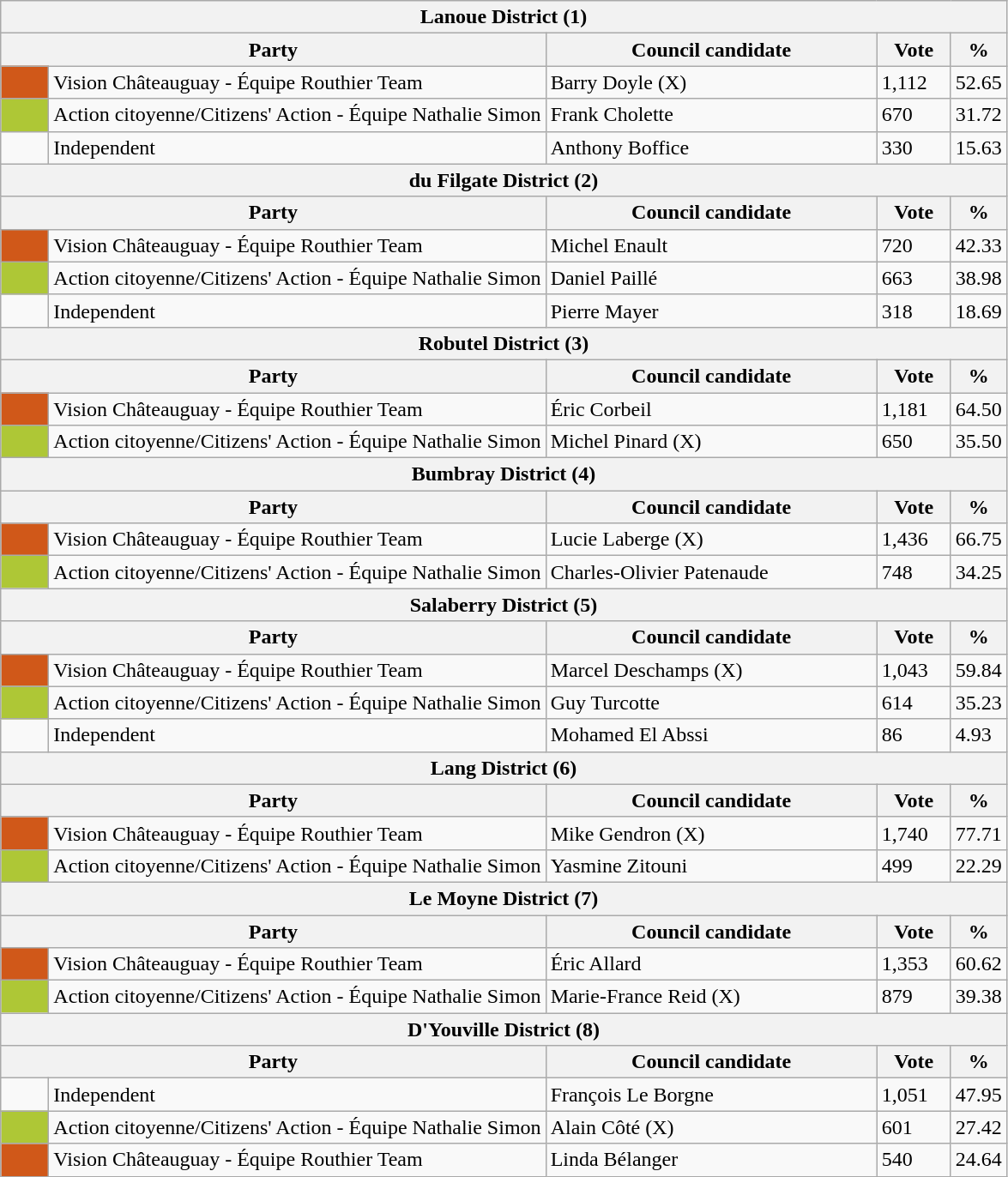<table class="wikitable">
<tr>
<th colspan="5">Lanoue District (1)</th>
</tr>
<tr>
<th bgcolor="#DDDDFF" width="230px" colspan="2">Party</th>
<th bgcolor="#DDDDFF" width="250px">Council candidate</th>
<th bgcolor="#DDDDFF" width="50px">Vote</th>
<th bgcolor="#DDDDFF" width="30px">%</th>
</tr>
<tr>
<td bgcolor=#D05819 width="30px"> </td>
<td>Vision Châteauguay - Équipe Routhier Team</td>
<td>Barry Doyle (X)</td>
<td>1,112</td>
<td>52.65</td>
</tr>
<tr>
<td bgcolor=#AEC736  width="30px"> </td>
<td>Action citoyenne/Citizens' Action - Équipe Nathalie Simon</td>
<td>Frank Cholette</td>
<td>670</td>
<td>31.72</td>
</tr>
<tr>
<td> </td>
<td>Independent</td>
<td>Anthony Boffice</td>
<td>330</td>
<td>15.63</td>
</tr>
<tr>
<th colspan="5">du Filgate District (2)</th>
</tr>
<tr>
<th bgcolor="#DDDDFF" width="230px" colspan="2">Party</th>
<th bgcolor="#DDDDFF" width="250px">Council candidate</th>
<th bgcolor="#DDDDFF" width="50px">Vote</th>
<th bgcolor="#DDDDFF" width="30px">%</th>
</tr>
<tr>
<td bgcolor=#D05819 width="30px"> </td>
<td>Vision Châteauguay - Équipe Routhier Team</td>
<td>Michel Enault</td>
<td>720</td>
<td>42.33</td>
</tr>
<tr>
<td bgcolor=#AEC736  width="30px"> </td>
<td>Action citoyenne/Citizens' Action - Équipe Nathalie Simon</td>
<td>Daniel Paillé</td>
<td>663</td>
<td>38.98</td>
</tr>
<tr>
<td> </td>
<td>Independent</td>
<td>Pierre Mayer</td>
<td>318</td>
<td>18.69</td>
</tr>
<tr>
<th colspan="5">Robutel District (3)</th>
</tr>
<tr>
<th bgcolor="#DDDDFF" width="230px" colspan="2">Party</th>
<th bgcolor="#DDDDFF" width="250px">Council candidate</th>
<th bgcolor="#DDDDFF" width="50px">Vote</th>
<th bgcolor="#DDDDFF" width="30px">%</th>
</tr>
<tr>
<td bgcolor=#D05819 width="30px"> </td>
<td>Vision Châteauguay - Équipe Routhier Team</td>
<td>Éric Corbeil</td>
<td>1,181</td>
<td>64.50</td>
</tr>
<tr>
<td bgcolor=#AEC736  width="30px"> </td>
<td>Action citoyenne/Citizens' Action - Équipe Nathalie Simon</td>
<td>Michel Pinard (X)</td>
<td>650</td>
<td>35.50</td>
</tr>
<tr>
<th colspan="5">Bumbray District (4)</th>
</tr>
<tr>
<th bgcolor="#DDDDFF" width="230px" colspan="2">Party</th>
<th bgcolor="#DDDDFF" width="250px">Council candidate</th>
<th bgcolor="#DDDDFF" width="50px">Vote</th>
<th bgcolor="#DDDDFF" width="30px">%</th>
</tr>
<tr>
<td bgcolor=#D05819 width="30px"> </td>
<td>Vision Châteauguay - Équipe Routhier Team</td>
<td>Lucie Laberge (X)</td>
<td>1,436</td>
<td>66.75</td>
</tr>
<tr>
<td bgcolor=#AEC736  width="30px"> </td>
<td>Action citoyenne/Citizens' Action - Équipe Nathalie Simon</td>
<td>Charles-Olivier Patenaude</td>
<td>748</td>
<td>34.25</td>
</tr>
<tr>
<th colspan="5">Salaberry District (5)</th>
</tr>
<tr>
<th bgcolor="#DDDDFF" width="230px" colspan="2">Party</th>
<th bgcolor="#DDDDFF" width="250px">Council candidate</th>
<th bgcolor="#DDDDFF" width="50px">Vote</th>
<th bgcolor="#DDDDFF" width="30px">%</th>
</tr>
<tr>
<td bgcolor=#D05819 width="30px"> </td>
<td>Vision Châteauguay - Équipe Routhier Team</td>
<td>Marcel Deschamps (X)</td>
<td>1,043</td>
<td>59.84</td>
</tr>
<tr>
<td bgcolor=#AEC736  width="30px"> </td>
<td>Action citoyenne/Citizens' Action - Équipe Nathalie Simon</td>
<td>Guy Turcotte</td>
<td>614</td>
<td>35.23</td>
</tr>
<tr>
<td> </td>
<td>Independent</td>
<td>Mohamed El Abssi</td>
<td>86</td>
<td>4.93</td>
</tr>
<tr>
<th colspan="5">Lang District (6)</th>
</tr>
<tr>
<th bgcolor="#DDDDFF" width="230px" colspan="2">Party</th>
<th bgcolor="#DDDDFF" width="250px">Council candidate</th>
<th bgcolor="#DDDDFF" width="50px">Vote</th>
<th bgcolor="#DDDDFF" width="30px">%</th>
</tr>
<tr>
<td bgcolor=#D05819 width="30px"> </td>
<td>Vision Châteauguay - Équipe Routhier Team</td>
<td>Mike Gendron (X)</td>
<td>1,740</td>
<td>77.71</td>
</tr>
<tr>
<td bgcolor=#AEC736  width="30px"> </td>
<td>Action citoyenne/Citizens' Action - Équipe Nathalie Simon</td>
<td>Yasmine Zitouni</td>
<td>499</td>
<td>22.29</td>
</tr>
<tr>
<th colspan="5">Le Moyne District (7)</th>
</tr>
<tr>
<th bgcolor="#DDDDFF" width="230px" colspan="2">Party</th>
<th bgcolor="#DDDDFF" width="250px">Council candidate</th>
<th bgcolor="#DDDDFF" width="50px">Vote</th>
<th bgcolor="#DDDDFF" width="30px">%</th>
</tr>
<tr>
<td bgcolor=#D05819 width="30px"> </td>
<td>Vision Châteauguay - Équipe Routhier Team</td>
<td>Éric Allard</td>
<td>1,353</td>
<td>60.62</td>
</tr>
<tr>
<td bgcolor=#AEC736  width="30px"> </td>
<td>Action citoyenne/Citizens' Action - Équipe Nathalie Simon</td>
<td>Marie-France Reid (X)</td>
<td>879</td>
<td>39.38</td>
</tr>
<tr>
<th colspan="5">D'Youville District (8)</th>
</tr>
<tr>
<th bgcolor="#DDDDFF" width="230px" colspan="2">Party</th>
<th bgcolor="#DDDDFF" width="250px">Council candidate</th>
<th bgcolor="#DDDDFF" width="50px">Vote</th>
<th bgcolor="#DDDDFF" width="30px">%</th>
</tr>
<tr>
<td> </td>
<td>Independent</td>
<td>François Le Borgne</td>
<td>1,051</td>
<td>47.95</td>
</tr>
<tr>
<td bgcolor=#AEC736  width="30px"> </td>
<td>Action citoyenne/Citizens' Action - Équipe Nathalie Simon</td>
<td>Alain Côté (X)</td>
<td>601</td>
<td>27.42</td>
</tr>
<tr>
<td bgcolor=#D05819 width="30px"> </td>
<td>Vision Châteauguay - Équipe Routhier Team</td>
<td>Linda Bélanger</td>
<td>540</td>
<td>24.64</td>
</tr>
</table>
